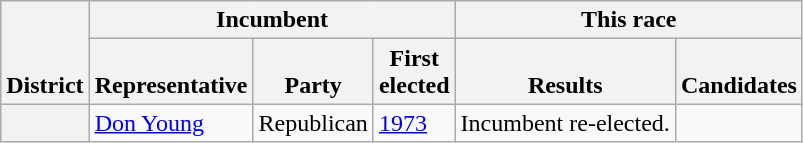<table class=wikitable>
<tr valign=bottom>
<th rowspan=2>District</th>
<th colspan=3>Incumbent</th>
<th colspan=2>This race</th>
</tr>
<tr valign=bottom>
<th>Representative</th>
<th>Party</th>
<th>First<br>elected</th>
<th>Results</th>
<th>Candidates</th>
</tr>
<tr>
<th></th>
<td><a href='#'>Don Young</a></td>
<td>Republican</td>
<td><a href='#'>1973 </a></td>
<td>Incumbent re-elected.</td>
<td nowrap></td>
</tr>
</table>
